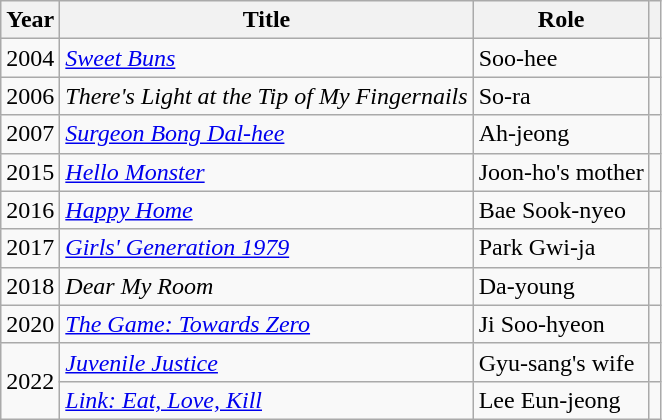<table class="wikitable">
<tr>
<th>Year</th>
<th>Title</th>
<th>Role</th>
<th></th>
</tr>
<tr>
<td>2004</td>
<td><em><a href='#'>Sweet Buns</a></em></td>
<td>Soo-hee</td>
<td></td>
</tr>
<tr>
<td>2006</td>
<td><em>There's Light at the Tip of My Fingernails</em></td>
<td>So-ra</td>
<td></td>
</tr>
<tr>
<td>2007</td>
<td><em><a href='#'>Surgeon Bong Dal-hee</a></em></td>
<td>Ah-jeong</td>
<td></td>
</tr>
<tr>
<td>2015</td>
<td><em><a href='#'>Hello Monster</a></em></td>
<td>Joon-ho's mother</td>
<td></td>
</tr>
<tr>
<td>2016</td>
<td><em><a href='#'>Happy Home</a></em></td>
<td>Bae Sook-nyeo</td>
<td></td>
</tr>
<tr>
<td>2017</td>
<td><em><a href='#'>Girls' Generation 1979</a></em></td>
<td>Park Gwi-ja</td>
<td></td>
</tr>
<tr>
<td>2018</td>
<td><em>Dear My Room</em></td>
<td>Da-young</td>
<td></td>
</tr>
<tr>
<td>2020</td>
<td><em><a href='#'>The Game: Towards Zero</a></em></td>
<td>Ji Soo-hyeon</td>
<td></td>
</tr>
<tr>
<td rowspan="2">2022</td>
<td><em><a href='#'>Juvenile Justice</a></em></td>
<td>Gyu-sang's wife</td>
<td></td>
</tr>
<tr>
<td><em><a href='#'>Link: Eat, Love, Kill</a></em></td>
<td>Lee Eun-jeong</td>
<td></td>
</tr>
</table>
